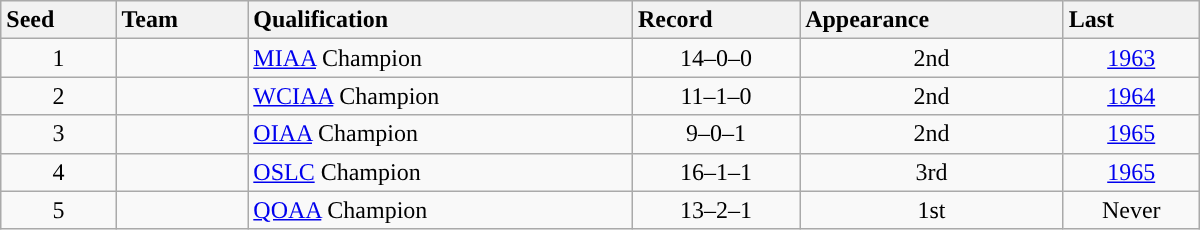<table class="wikitable sortable" style="text-align: center;" width=800>
<tr style="background:#efefef; text-align:center">
<th style="text-align:left">Seed</th>
<th style="text-align:left">Team</th>
<th style="text-align:left">Qualification</th>
<th style="text-align:left">Record</th>
<th style="text-align:left">Appearance</th>
<th style="text-align:left">Last</th>
</tr>
<tr style="text-align:center">
<td style="text-align:center">1</td>
<td style="text-align:left; "><a href='#'></a></td>
<td style="text-align:left"><a href='#'>MIAA</a> Champion</td>
<td style="text-align:center">14–0–0</td>
<td style="text-align:center">2nd</td>
<td style="text-align:center"><a href='#'>1963</a></td>
</tr>
<tr style="text-align:center">
<td style="text-align:center">2</td>
<td style="text-align:left; "><a href='#'></a></td>
<td style="text-align:left"><a href='#'>WCIAA</a> Champion</td>
<td style="text-align:center">11–1–0</td>
<td style="text-align:center">2nd</td>
<td style="text-align:center"><a href='#'>1964</a></td>
</tr>
<tr style="text-align:center">
<td style="text-align:center">3</td>
<td style="text-align:left; "><a href='#'></a></td>
<td style="text-align:left"><a href='#'>OIAA</a> Champion</td>
<td style="text-align:center">9–0–1</td>
<td style="text-align:center">2nd</td>
<td style="text-align:center"><a href='#'>1965</a></td>
</tr>
<tr style="text-align:center">
<td style="text-align:center">4</td>
<td style="text-align:left; "><a href='#'></a></td>
<td style="text-align:left"><a href='#'>OSLC</a> Champion</td>
<td style="text-align:center">16–1–1</td>
<td style="text-align:center">3rd</td>
<td style="text-align:center"><a href='#'>1965</a></td>
</tr>
<tr style="text-align:center">
<td style="text-align:center">5</td>
<td style="text-align:left; "><a href='#'></a></td>
<td style="text-align:left"><a href='#'>QOAA</a> Champion</td>
<td style="text-align:center">13–2–1</td>
<td style="text-align:center">1st</td>
<td style="text-align:center">Never</td>
</tr>
</table>
